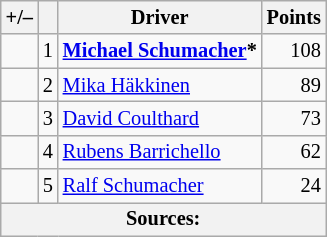<table class="wikitable" style="font-size: 85%;">
<tr>
<th scope="col">+/–</th>
<th scope="col"></th>
<th scope="col">Driver</th>
<th scope="col">Points</th>
</tr>
<tr>
<td align="left"></td>
<td align="center">1</td>
<td> <strong><a href='#'>Michael Schumacher</a>*</strong></td>
<td align="right">108</td>
</tr>
<tr>
<td align="left"></td>
<td align="center">2</td>
<td> <a href='#'>Mika Häkkinen</a></td>
<td align="right">89</td>
</tr>
<tr>
<td align="left"></td>
<td align="center">3</td>
<td> <a href='#'>David Coulthard</a></td>
<td align="right">73</td>
</tr>
<tr>
<td align="left"></td>
<td align="center">4</td>
<td> <a href='#'>Rubens Barrichello</a></td>
<td align="right">62</td>
</tr>
<tr>
<td align="left"></td>
<td align="center">5</td>
<td> <a href='#'>Ralf Schumacher</a></td>
<td align="right">24</td>
</tr>
<tr>
<th colspan=4>Sources:</th>
</tr>
</table>
